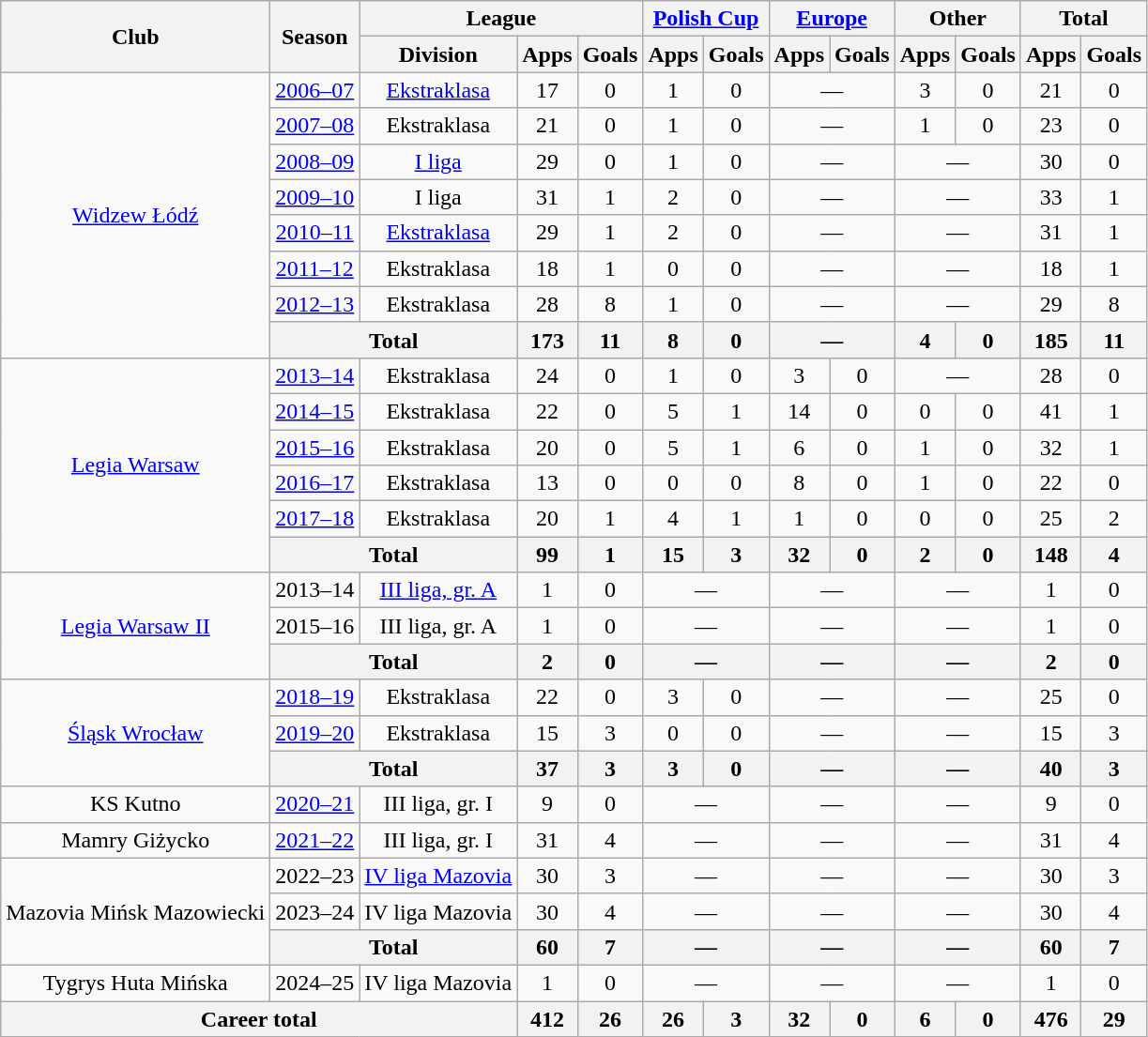<table class=wikitable style="text-align: center">
<tr>
<th rowspan="2">Club</th>
<th rowspan="2">Season</th>
<th colspan="3">League</th>
<th colspan="2"><a href='#'>Polish Cup</a></th>
<th colspan="2"><a href='#'>Europe</a></th>
<th colspan="2">Other</th>
<th colspan="2">Total</th>
</tr>
<tr>
<th>Division</th>
<th>Apps</th>
<th>Goals</th>
<th>Apps</th>
<th>Goals</th>
<th>Apps</th>
<th>Goals</th>
<th>Apps</th>
<th>Goals</th>
<th>Apps</th>
<th>Goals</th>
</tr>
<tr>
<td rowspan="8"><a href='#'>Widzew Łódź</a></td>
<td><a href='#'>2006–07</a></td>
<td><a href='#'>Ekstraklasa</a></td>
<td>17</td>
<td>0</td>
<td>1</td>
<td>0</td>
<td colspan="2">—</td>
<td>3</td>
<td>0</td>
<td>21</td>
<td>0</td>
</tr>
<tr>
<td><a href='#'>2007–08</a></td>
<td>Ekstraklasa</td>
<td>21</td>
<td>0</td>
<td>1</td>
<td>0</td>
<td colspan="2">—</td>
<td>1</td>
<td>0</td>
<td>23</td>
<td>0</td>
</tr>
<tr>
<td><a href='#'>2008–09</a></td>
<td><a href='#'>I liga</a></td>
<td>29</td>
<td>0</td>
<td>1</td>
<td>0</td>
<td colspan="2">—</td>
<td colspan="2">—</td>
<td>30</td>
<td>0</td>
</tr>
<tr>
<td><a href='#'>2009–10</a></td>
<td>I liga</td>
<td>31</td>
<td>1</td>
<td>2</td>
<td>0</td>
<td colspan="2">—</td>
<td colspan="2">—</td>
<td>33</td>
<td>1</td>
</tr>
<tr>
<td><a href='#'>2010–11</a></td>
<td><a href='#'>Ekstraklasa</a></td>
<td>29</td>
<td>1</td>
<td>2</td>
<td>0</td>
<td colspan="2">—</td>
<td colspan="2">—</td>
<td>31</td>
<td>1</td>
</tr>
<tr>
<td><a href='#'>2011–12</a></td>
<td>Ekstraklasa</td>
<td>18</td>
<td>1</td>
<td>0</td>
<td>0</td>
<td colspan="2">—</td>
<td colspan="2">—</td>
<td>18</td>
<td>1</td>
</tr>
<tr>
<td><a href='#'>2012–13</a></td>
<td>Ekstraklasa</td>
<td>28</td>
<td>8</td>
<td>1</td>
<td>0</td>
<td colspan="2">—</td>
<td colspan="2">—</td>
<td>29</td>
<td>8</td>
</tr>
<tr>
<th colspan="2">Total</th>
<th>173</th>
<th>11</th>
<th>8</th>
<th>0</th>
<th colspan="2">—</th>
<th>4</th>
<th>0</th>
<th>185</th>
<th>11</th>
</tr>
<tr>
<td rowspan="6"><a href='#'>Legia Warsaw</a></td>
<td><a href='#'>2013–14</a></td>
<td>Ekstraklasa</td>
<td>24</td>
<td>0</td>
<td>1</td>
<td>0</td>
<td>3</td>
<td>0</td>
<td colspan="2">—</td>
<td>28</td>
<td>0</td>
</tr>
<tr>
<td><a href='#'>2014–15</a></td>
<td>Ekstraklasa</td>
<td>22</td>
<td>0</td>
<td>5</td>
<td>1</td>
<td>14</td>
<td>0</td>
<td>0</td>
<td>0</td>
<td>41</td>
<td>1</td>
</tr>
<tr>
<td><a href='#'>2015–16</a></td>
<td>Ekstraklasa</td>
<td>20</td>
<td>0</td>
<td>5</td>
<td>1</td>
<td>6</td>
<td>0</td>
<td>1</td>
<td>0</td>
<td>32</td>
<td>1</td>
</tr>
<tr>
<td><a href='#'>2016–17</a></td>
<td>Ekstraklasa</td>
<td>13</td>
<td>0</td>
<td>0</td>
<td>0</td>
<td>8</td>
<td>0</td>
<td>1</td>
<td>0</td>
<td>22</td>
<td>0</td>
</tr>
<tr>
<td><a href='#'>2017–18</a></td>
<td>Ekstraklasa</td>
<td>20</td>
<td>1</td>
<td>4</td>
<td>1</td>
<td>1</td>
<td>0</td>
<td>0</td>
<td>0</td>
<td>25</td>
<td>2</td>
</tr>
<tr>
<th colspan="2">Total</th>
<th>99</th>
<th>1</th>
<th>15</th>
<th>3</th>
<th>32</th>
<th>0</th>
<th>2</th>
<th>0</th>
<th>148</th>
<th>4</th>
</tr>
<tr>
<td rowspan="3"><a href='#'>Legia Warsaw II</a></td>
<td>2013–14</td>
<td><a href='#'>III liga, gr. A</a></td>
<td>1</td>
<td>0</td>
<td colspan="2">—</td>
<td colspan="2">—</td>
<td colspan="2">—</td>
<td>1</td>
<td>0</td>
</tr>
<tr>
<td>2015–16</td>
<td>III liga, gr. A</td>
<td>1</td>
<td>0</td>
<td colspan="2">—</td>
<td colspan="2">—</td>
<td colspan="2">—</td>
<td>1</td>
<td>0</td>
</tr>
<tr>
<th colspan="2">Total</th>
<th>2</th>
<th>0</th>
<th colspan="2">—</th>
<th colspan="2">—</th>
<th colspan="2">—</th>
<th>2</th>
<th>0</th>
</tr>
<tr>
<td rowspan="3"><a href='#'>Śląsk Wrocław</a></td>
<td><a href='#'>2018–19</a></td>
<td>Ekstraklasa</td>
<td>22</td>
<td>0</td>
<td>3</td>
<td>0</td>
<td colspan="2">—</td>
<td colspan="2">—</td>
<td>25</td>
<td>0</td>
</tr>
<tr>
<td><a href='#'>2019–20</a></td>
<td>Ekstraklasa</td>
<td>15</td>
<td>3</td>
<td>0</td>
<td>0</td>
<td colspan="2">—</td>
<td colspan="2">—</td>
<td>15</td>
<td>3</td>
</tr>
<tr>
<th colspan="2">Total</th>
<th>37</th>
<th>3</th>
<th>3</th>
<th>0</th>
<th colspan="2">—</th>
<th colspan="2">—</th>
<th>40</th>
<th>3</th>
</tr>
<tr>
<td>KS Kutno</td>
<td><a href='#'>2020–21</a></td>
<td>III liga, gr. I</td>
<td>9</td>
<td>0</td>
<td colspan="2">—</td>
<td colspan="2">—</td>
<td colspan="2">—</td>
<td>9</td>
<td>0</td>
</tr>
<tr>
<td>Mamry Giżycko</td>
<td><a href='#'>2021–22</a></td>
<td>III liga, gr. I</td>
<td>31</td>
<td>4</td>
<td colspan="2">—</td>
<td colspan="2">—</td>
<td colspan="2">—</td>
<td>31</td>
<td>4</td>
</tr>
<tr>
<td rowspan="3">Mazovia Mińsk Mazowiecki</td>
<td>2022–23</td>
<td><a href='#'>IV liga Mazovia</a></td>
<td>30</td>
<td>3</td>
<td colspan="2">—</td>
<td colspan="2">—</td>
<td colspan="2">—</td>
<td>30</td>
<td>3</td>
</tr>
<tr>
<td>2023–24</td>
<td>IV liga Mazovia</td>
<td>30</td>
<td>4</td>
<td colspan="2">—</td>
<td colspan="2">—</td>
<td colspan="2">—</td>
<td>30</td>
<td>4</td>
</tr>
<tr>
<th colspan="2">Total</th>
<th>60</th>
<th>7</th>
<th colspan="2">—</th>
<th colspan="2">—</th>
<th colspan="2">—</th>
<th>60</th>
<th>7</th>
</tr>
<tr>
<td>Tygrys Huta Mińska</td>
<td>2024–25</td>
<td>IV liga Mazovia</td>
<td>1</td>
<td>0</td>
<td colspan="2">—</td>
<td colspan="2">—</td>
<td colspan="2">—</td>
<td>1</td>
<td>0</td>
</tr>
<tr>
<th colspan="3">Career total</th>
<th>412</th>
<th>26</th>
<th>26</th>
<th>3</th>
<th>32</th>
<th>0</th>
<th>6</th>
<th>0</th>
<th>476</th>
<th>29</th>
</tr>
</table>
